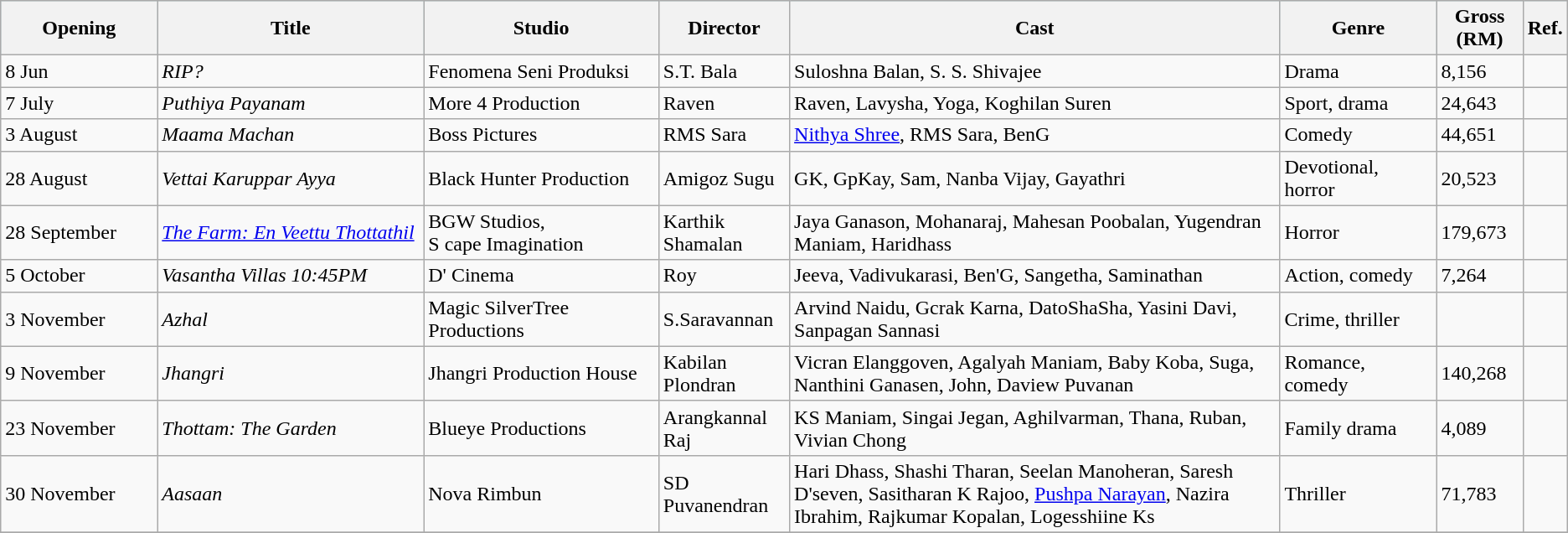<table class="wikitable">
<tr style="background:#b0e0e6; text-align:center;">
<th style="width:10%;">Opening</th>
<th style="width:17%;">Title</th>
<th style="width:15%;">Studio</th>
<th>Director</th>
<th>Cast</th>
<th style="width:10%;">Genre</th>
<th>Gross (RM)</th>
<th>Ref.</th>
</tr>
<tr>
<td>8 Jun</td>
<td><em>RIP?</em></td>
<td>Fenomena Seni Produksi</td>
<td>S.T. Bala</td>
<td>Suloshna Balan, S. S. Shivajee</td>
<td>Drama</td>
<td>8,156</td>
<td></td>
</tr>
<tr>
<td>7 July</td>
<td><em>Puthiya Payanam</em></td>
<td>More 4 Production</td>
<td>Raven</td>
<td>Raven, Lavysha, Yoga, Koghilan Suren</td>
<td>Sport, drama</td>
<td>24,643</td>
<td></td>
</tr>
<tr>
<td>3 August</td>
<td><em>Maama Machan</em></td>
<td>Boss Pictures</td>
<td>RMS Sara</td>
<td><a href='#'>Nithya Shree</a>,  RMS Sara, BenG</td>
<td>Comedy</td>
<td>44,651</td>
<td></td>
</tr>
<tr>
<td>28 August</td>
<td><em>Vettai Karuppar Ayya</em></td>
<td>Black Hunter Production</td>
<td>Amigoz Sugu</td>
<td>GK, GpKay, Sam, Nanba Vijay, Gayathri</td>
<td>Devotional, horror</td>
<td>20,523</td>
<td></td>
</tr>
<tr>
<td>28 September</td>
<td><em><a href='#'>The Farm: En Veettu Thottathil</a></em></td>
<td>BGW Studios,<br> S cape Imagination</td>
<td>Karthik Shamalan</td>
<td>Jaya Ganason, Mohanaraj, Mahesan Poobalan, Yugendran Maniam, Haridhass</td>
<td>Horror</td>
<td>179,673</td>
<td></td>
</tr>
<tr>
<td>5 October</td>
<td><em>Vasantha Villas 10:45PM</em></td>
<td>D' Cinema</td>
<td>Roy</td>
<td>Jeeva, Vadivukarasi, Ben'G, Sangetha, Saminathan</td>
<td>Action, comedy</td>
<td>7,264</td>
<td></td>
</tr>
<tr>
<td>3 November</td>
<td><em>Azhal</em></td>
<td>Magic SilverTree Productions</td>
<td>S.Saravannan</td>
<td>Arvind Naidu, Gcrak Karna, DatoShaSha, Yasini Davi, Sanpagan Sannasi</td>
<td>Crime, thriller</td>
<td></td>
<td></td>
</tr>
<tr>
<td>9 November</td>
<td><em>Jhangri</em></td>
<td>Jhangri Production House</td>
<td>Kabilan Plondran</td>
<td>Vicran Elanggoven, Agalyah Maniam, Baby Koba, Suga, Nanthini Ganasen, John, Daview Puvanan</td>
<td>Romance, comedy</td>
<td>140,268</td>
<td></td>
</tr>
<tr>
<td>23 November</td>
<td><em>Thottam: The Garden</em></td>
<td>Blueye Productions</td>
<td>Arangkannal Raj</td>
<td>KS Maniam, Singai Jegan, Aghilvarman, Thana, Ruban, Vivian Chong</td>
<td>Family drama</td>
<td>4,089</td>
<td></td>
</tr>
<tr>
<td>30 November</td>
<td><em>Aasaan</em></td>
<td>Nova Rimbun</td>
<td>SD Puvanendran</td>
<td>Hari Dhass, Shashi Tharan, Seelan Manoheran, Saresh D'seven, Sasitharan K Rajoo, <a href='#'>Pushpa Narayan</a>, Nazira Ibrahim, Rajkumar Kopalan, Logesshiine Ks</td>
<td>Thriller</td>
<td>71,783</td>
<td></td>
</tr>
<tr>
</tr>
</table>
